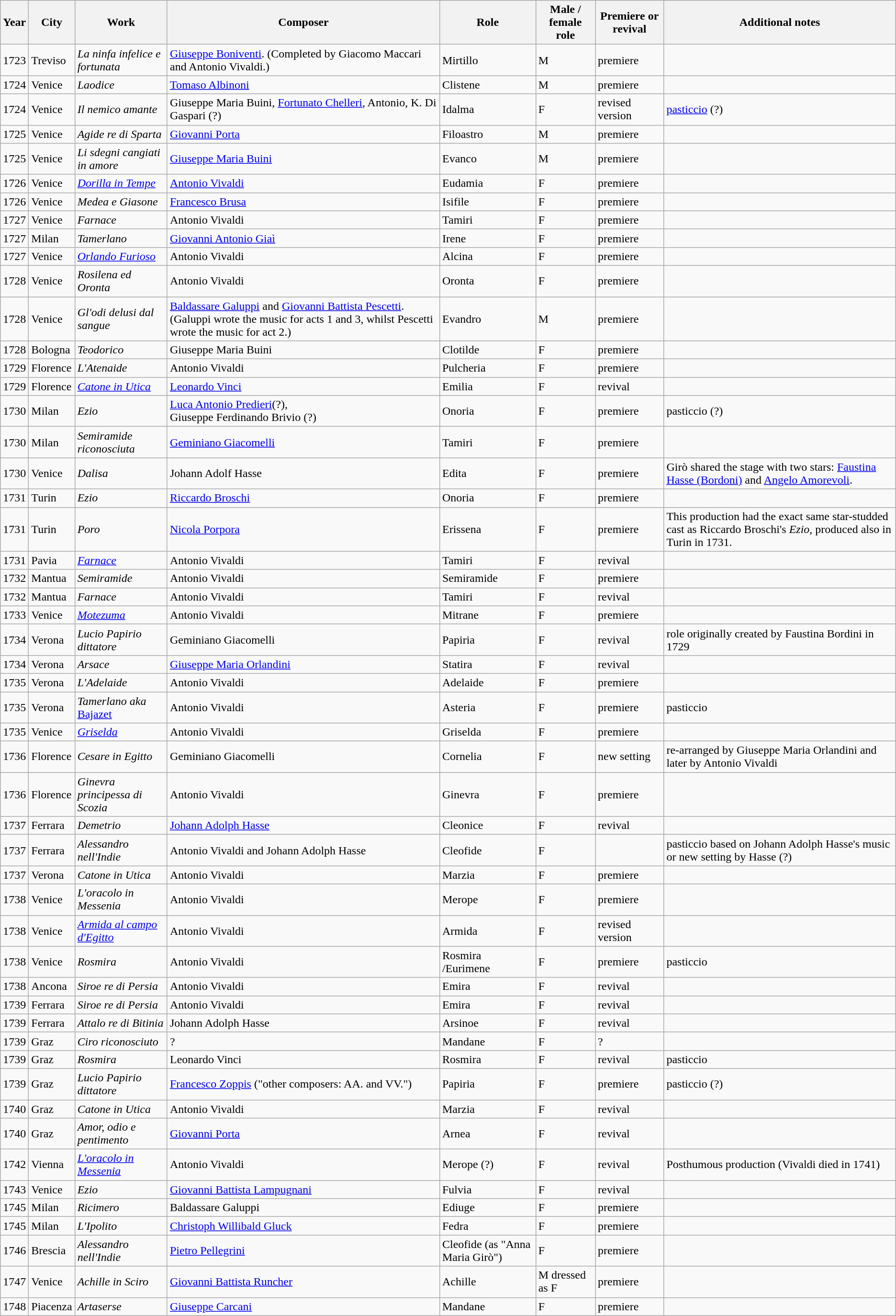<table class="wikitable sortable">
<tr>
<th>Year</th>
<th>City</th>
<th>Work</th>
<th>Composer</th>
<th>Role</th>
<th>Male / female role</th>
<th>Premiere or revival</th>
<th>Additional notes</th>
</tr>
<tr>
<td>1723</td>
<td>Treviso</td>
<td><em>La ninfa infelice e fortunata</em></td>
<td><a href='#'>Giuseppe Boniventi</a>. (Completed by Giacomo Maccari and Antonio Vivaldi.)</td>
<td>Mirtillo</td>
<td>M</td>
<td>premiere</td>
<td></td>
</tr>
<tr>
<td>1724</td>
<td>Venice</td>
<td><em>Laodice</em></td>
<td><a href='#'>Tomaso Albinoni</a></td>
<td>Clistene</td>
<td>M</td>
<td>premiere</td>
<td></td>
</tr>
<tr>
<td>1724</td>
<td>Venice</td>
<td><em>Il nemico amante</em></td>
<td>Giuseppe Maria Buini, <a href='#'>Fortunato Chelleri</a>, Antonio, K. Di Gaspari (?)</td>
<td>Idalma</td>
<td>F</td>
<td>revised version</td>
<td><a href='#'>pasticcio</a> (?)</td>
</tr>
<tr>
<td>1725</td>
<td>Venice</td>
<td><em>Agide re di Sparta</em></td>
<td><a href='#'>Giovanni Porta</a></td>
<td>Filoastro</td>
<td>M</td>
<td>premiere</td>
<td></td>
</tr>
<tr>
<td>1725</td>
<td>Venice</td>
<td><em>Li sdegni cangiati in amore</em></td>
<td><a href='#'>Giuseppe Maria Buini</a></td>
<td>Evanco</td>
<td>M</td>
<td>premiere</td>
<td></td>
</tr>
<tr>
<td>1726</td>
<td>Venice</td>
<td><em><a href='#'>Dorilla in Tempe</a></em></td>
<td><a href='#'>Antonio Vivaldi</a></td>
<td>Eudamia</td>
<td>F</td>
<td>premiere</td>
<td></td>
</tr>
<tr>
<td>1726</td>
<td>Venice</td>
<td><em>Medea e Giasone</em></td>
<td><a href='#'>Francesco Brusa</a></td>
<td>Isifile</td>
<td>F</td>
<td>premiere</td>
<td></td>
</tr>
<tr>
<td>1727</td>
<td>Venice</td>
<td><em>Farnace</em></td>
<td>Antonio Vivaldi</td>
<td>Tamiri</td>
<td>F</td>
<td>premiere</td>
<td></td>
</tr>
<tr>
<td>1727</td>
<td>Milan</td>
<td><em>Tamerlano</em></td>
<td><a href='#'>Giovanni Antonio Giaì</a></td>
<td>Irene</td>
<td>F</td>
<td>premiere</td>
<td></td>
</tr>
<tr>
<td>1727</td>
<td>Venice</td>
<td><a href='#'><em>Orlando</em> <em>Furioso</em></a></td>
<td>Antonio Vivaldi</td>
<td>Alcina</td>
<td>F</td>
<td>premiere</td>
<td></td>
</tr>
<tr>
<td>1728</td>
<td>Venice</td>
<td><em>Rosilena ed Oronta</em></td>
<td>Antonio Vivaldi</td>
<td>Oronta</td>
<td>F</td>
<td>premiere</td>
<td></td>
</tr>
<tr>
<td>1728</td>
<td>Venice</td>
<td><em>Gl'odi delusi dal sangue</em></td>
<td><a href='#'>Baldassare Galuppi</a> and <a href='#'>Giovanni Battista Pescetti</a>. (Galuppi wrote the music for acts 1 and 3, whilst Pescetti wrote the music for act 2.)</td>
<td>Evandro</td>
<td>M</td>
<td>premiere</td>
<td></td>
</tr>
<tr>
<td>1728</td>
<td>Bologna</td>
<td><em>Teodorico</em></td>
<td>Giuseppe Maria Buini</td>
<td>Clotilde</td>
<td>F</td>
<td>premiere</td>
<td></td>
</tr>
<tr>
<td>1729</td>
<td>Florence</td>
<td><em>L'Atenaide</em></td>
<td>Antonio Vivaldi</td>
<td>Pulcheria</td>
<td>F</td>
<td>premiere</td>
<td></td>
</tr>
<tr>
<td>1729</td>
<td>Florence</td>
<td><em><a href='#'>Catone in Utica</a></em></td>
<td><a href='#'>Leonardo Vinci</a></td>
<td>Emilia<br></td>
<td>F</td>
<td>revival</td>
<td></td>
</tr>
<tr>
<td>1730</td>
<td>Milan</td>
<td><em>Ezio</em></td>
<td><a href='#'>Luca Antonio Predieri</a>(?),<br>Giuseppe Ferdinando Brivio (?)</td>
<td>Onoria</td>
<td>F</td>
<td>premiere</td>
<td>pasticcio (?)</td>
</tr>
<tr>
<td>1730</td>
<td>Milan</td>
<td><em>Semiramide riconosciuta</em></td>
<td><a href='#'>Geminiano Giacomelli</a></td>
<td>Tamiri</td>
<td>F</td>
<td>premiere</td>
<td></td>
</tr>
<tr>
<td>1730</td>
<td>Venice</td>
<td><em>Dalisa</em></td>
<td>Johann Adolf Hasse</td>
<td>Edita</td>
<td>F</td>
<td>premiere</td>
<td>Girò shared the stage with two stars: <a href='#'>Faustina Hasse (Bordoni)</a> and <a href='#'>Angelo Amorevoli</a>.</td>
</tr>
<tr>
<td>1731</td>
<td>Turin</td>
<td><em>Ezio</em></td>
<td><a href='#'>Riccardo Broschi</a></td>
<td>Onoria</td>
<td>F</td>
<td>premiere</td>
<td></td>
</tr>
<tr>
<td>1731</td>
<td>Turin</td>
<td><em>Poro</em></td>
<td><a href='#'>Nicola Porpora</a></td>
<td>Erissena</td>
<td>F</td>
<td>premiere</td>
<td>This production had the exact same star-studded cast as Riccardo Broschi's <em>Ezio</em>, produced also in Turin in 1731.</td>
</tr>
<tr>
<td>1731</td>
<td>Pavia</td>
<td><em><a href='#'>Farnace</a></em></td>
<td>Antonio Vivaldi</td>
<td>Tamiri</td>
<td>F</td>
<td>revival</td>
<td></td>
</tr>
<tr>
<td>1732</td>
<td>Mantua</td>
<td><em>Semiramide</em></td>
<td>Antonio Vivaldi</td>
<td>Semiramide</td>
<td>F</td>
<td>premiere</td>
<td></td>
</tr>
<tr>
<td>1732</td>
<td>Mantua</td>
<td><em>Farnace</em></td>
<td>Antonio Vivaldi</td>
<td>Tamiri</td>
<td>F</td>
<td>revival</td>
<td></td>
</tr>
<tr>
<td>1733</td>
<td>Venice</td>
<td><em><a href='#'>Motezuma</a></em></td>
<td>Antonio Vivaldi</td>
<td>Mitrane</td>
<td>F</td>
<td>premiere</td>
<td></td>
</tr>
<tr>
<td>1734</td>
<td>Verona</td>
<td><em>Lucio Papirio dittatore</em></td>
<td>Geminiano Giacomelli</td>
<td>Papiria</td>
<td>F</td>
<td>revival</td>
<td>role originally created by Faustina Bordini in 1729</td>
</tr>
<tr>
<td>1734</td>
<td>Verona</td>
<td><em>Arsace</em></td>
<td><a href='#'>Giuseppe Maria Orlandini</a></td>
<td>Statira</td>
<td>F</td>
<td>revival</td>
<td></td>
</tr>
<tr>
<td>1735</td>
<td>Verona</td>
<td><em>L'Adelaide</em></td>
<td>Antonio Vivaldi</td>
<td>Adelaide</td>
<td>F</td>
<td>premiere</td>
<td></td>
</tr>
<tr>
<td>1735</td>
<td>Verona</td>
<td><em>Tamerlano aka</em> <a href='#'>Bajazet</a></td>
<td>Antonio Vivaldi</td>
<td>Asteria</td>
<td>F</td>
<td>premiere</td>
<td>pasticcio</td>
</tr>
<tr>
<td>1735</td>
<td>Venice</td>
<td><em><a href='#'>Griselda</a></em></td>
<td>Antonio Vivaldi</td>
<td>Griselda</td>
<td>F</td>
<td>premiere</td>
<td></td>
</tr>
<tr>
<td>1736</td>
<td>Florence</td>
<td><em>Cesare in Egitto</em></td>
<td>Geminiano Giacomelli</td>
<td>Cornelia</td>
<td>F</td>
<td>new setting</td>
<td>re-arranged by Giuseppe Maria Orlandini and later by Antonio Vivaldi</td>
</tr>
<tr>
<td>1736</td>
<td>Florence</td>
<td><em>Ginevra principessa di Scozia</em></td>
<td>Antonio Vivaldi</td>
<td>Ginevra</td>
<td>F</td>
<td>premiere</td>
<td></td>
</tr>
<tr>
<td>1737</td>
<td>Ferrara</td>
<td><em>Demetrio</em></td>
<td><a href='#'>Johann Adolph Hasse</a></td>
<td>Cleonice</td>
<td>F</td>
<td>revival</td>
<td></td>
</tr>
<tr>
<td>1737</td>
<td>Ferrara</td>
<td><em>Alessandro nell'Indie</em></td>
<td>Antonio Vivaldi and Johann Adolph Hasse</td>
<td>Cleofide</td>
<td>F</td>
<td></td>
<td>pasticcio based on Johann Adolph Hasse's music or new setting by Hasse (?)</td>
</tr>
<tr>
<td>1737</td>
<td>Verona</td>
<td><em>Catone in Utica</em></td>
<td>Antonio Vivaldi</td>
<td>Marzia</td>
<td>F</td>
<td>premiere</td>
<td></td>
</tr>
<tr>
<td>1738</td>
<td>Venice</td>
<td><em>L'oracolo in Messenia</em></td>
<td>Antonio Vivaldi</td>
<td>Merope</td>
<td>F</td>
<td>premiere</td>
<td></td>
</tr>
<tr>
<td>1738</td>
<td>Venice</td>
<td><em><a href='#'>Armida al campo d'Egitto</a></em></td>
<td>Antonio Vivaldi</td>
<td>Armida</td>
<td>F</td>
<td>revised version</td>
<td></td>
</tr>
<tr>
<td>1738</td>
<td>Venice</td>
<td><em>Rosmira</em></td>
<td>Antonio Vivaldi</td>
<td>Rosmira<br>/Eurimene</td>
<td>F</td>
<td>premiere</td>
<td>pasticcio</td>
</tr>
<tr>
<td>1738</td>
<td>Ancona</td>
<td><em>Siroe re di Persia</em></td>
<td>Antonio Vivaldi</td>
<td>Emira</td>
<td>F</td>
<td>revival</td>
<td></td>
</tr>
<tr>
<td>1739</td>
<td>Ferrara</td>
<td><em>Siroe re di Persia</em></td>
<td>Antonio Vivaldi</td>
<td>Emira</td>
<td>F</td>
<td>revival</td>
<td></td>
</tr>
<tr>
<td>1739</td>
<td>Ferrara</td>
<td><em>Attalo re di Bitinia</em></td>
<td>Johann Adolph Hasse</td>
<td>Arsinoe</td>
<td>F</td>
<td>revival</td>
<td></td>
</tr>
<tr>
<td>1739</td>
<td>Graz</td>
<td><em>Ciro riconosciuto</em></td>
<td>?</td>
<td>Mandane</td>
<td>F</td>
<td>?</td>
<td></td>
</tr>
<tr>
<td>1739</td>
<td>Graz</td>
<td><em>Rosmira</em></td>
<td>Leonardo Vinci</td>
<td>Rosmira</td>
<td>F</td>
<td>revival</td>
<td>pasticcio</td>
</tr>
<tr>
<td>1739</td>
<td>Graz</td>
<td><em>Lucio Papirio dittatore</em></td>
<td><a href='#'>Francesco Zoppis</a> ("other composers: AA. and VV.")</td>
<td>Papiria</td>
<td>F</td>
<td>premiere</td>
<td>pasticcio (?)</td>
</tr>
<tr>
<td>1740</td>
<td>Graz</td>
<td><em>Catone in Utica</em></td>
<td>Antonio Vivaldi</td>
<td>Marzia</td>
<td>F</td>
<td>revival</td>
<td></td>
</tr>
<tr>
<td>1740</td>
<td>Graz</td>
<td><em>Amor, odio e pentimento</em></td>
<td><a href='#'>Giovanni Porta</a></td>
<td>Arnea</td>
<td>F</td>
<td>revival</td>
<td></td>
</tr>
<tr>
<td>1742</td>
<td>Vienna</td>
<td><em><a href='#'>L'oracolo in Messenia</a></em></td>
<td>Antonio Vivaldi</td>
<td>Merope (?)</td>
<td>F</td>
<td>revival</td>
<td>Posthumous production (Vivaldi died in 1741)</td>
</tr>
<tr>
<td>1743</td>
<td>Venice</td>
<td><em>Ezio</em></td>
<td><a href='#'>Giovanni Battista Lampugnani</a></td>
<td>Fulvia</td>
<td>F</td>
<td>revival</td>
<td></td>
</tr>
<tr>
<td>1745</td>
<td>Milan</td>
<td><em>Ricimero</em></td>
<td>Baldassare Galuppi</td>
<td>Ediuge</td>
<td>F</td>
<td>premiere</td>
<td></td>
</tr>
<tr>
<td>1745</td>
<td>Milan</td>
<td><em>L'Ipolito</em></td>
<td><a href='#'>Christoph Willibald Gluck</a></td>
<td>Fedra</td>
<td>F</td>
<td>premiere</td>
<td></td>
</tr>
<tr>
<td>1746</td>
<td>Brescia</td>
<td><em>Alessandro nell'Indie</em></td>
<td><a href='#'>Pietro Pellegrini</a></td>
<td>Cleofide (as "Anna Maria Girò")</td>
<td>F</td>
<td>premiere</td>
<td></td>
</tr>
<tr>
<td>1747</td>
<td>Venice</td>
<td><em>Achille in Sciro</em></td>
<td><a href='#'>Giovanni Battista Runcher</a></td>
<td>Achille</td>
<td>M dressed as F</td>
<td>premiere</td>
<td></td>
</tr>
<tr>
<td>1748</td>
<td>Piacenza</td>
<td><em>Artaserse</em></td>
<td><a href='#'>Giuseppe Carcani</a></td>
<td>Mandane</td>
<td>F</td>
<td>premiere</td>
<td></td>
</tr>
</table>
